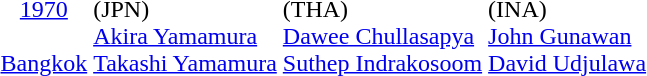<table>
<tr>
<td align=center><a href='#'>1970</a><br><br><a href='#'>Bangkok</a></td>
<td> (JPN) <br><a href='#'>Akira Yamamura</a><br><a href='#'>Takashi Yamamura</a></td>
<td> (THA)<br><a href='#'>Dawee Chullasapya</a><br><a href='#'>Suthep Indrakosoom</a></td>
<td> (INA)<br><a href='#'>John Gunawan</a><br><a href='#'>David Udjulawa</a></td>
</tr>
<tr>
</tr>
</table>
